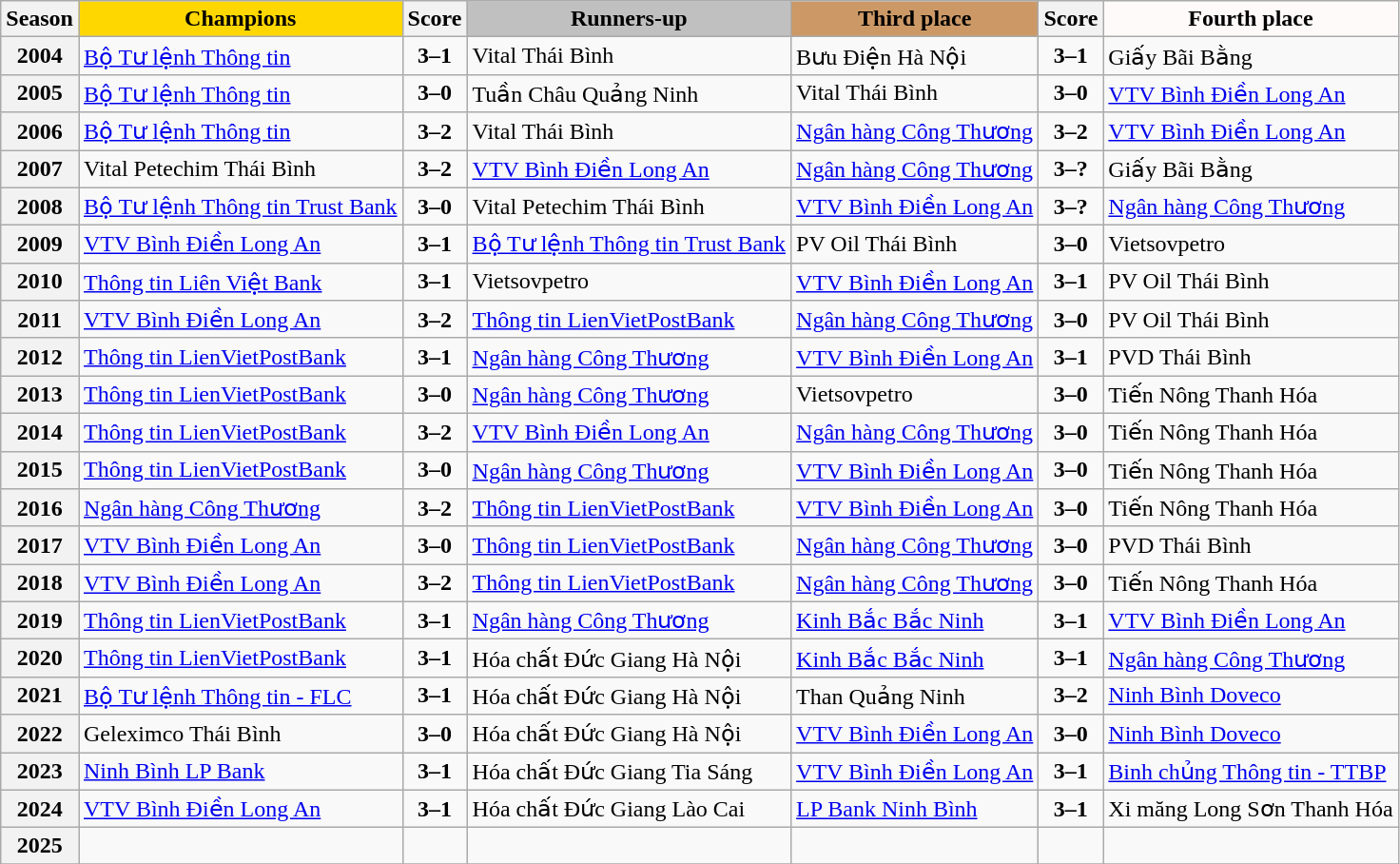<table class="wikitable">
<tr>
<th scope="col">Season</th>
<th style="background:gold">Champions</th>
<th scope="col">Score</th>
<th style="background:silver">Runners-up</th>
<th style="background:#c96">Third place</th>
<th scope="col">Score</th>
<th style="background:snow">Fourth place</th>
</tr>
<tr>
<th>2004</th>
<td><a href='#'>Bộ Tư lệnh Thông tin</a></td>
<td align="center"><strong>3–1</strong></td>
<td>Vital Thái Bình</td>
<td>Bưu Điện Hà Nội</td>
<td align="center"><strong>3–1</strong></td>
<td>Giấy Bãi Bằng</td>
</tr>
<tr>
<th>2005</th>
<td><a href='#'>Bộ Tư lệnh Thông tin</a></td>
<td align="center"><strong>3–0</strong></td>
<td>Tuần Châu Quảng Ninh</td>
<td>Vital Thái Bình</td>
<td align="center"><strong>3–0</strong></td>
<td><a href='#'>VTV Bình Điền Long An</a></td>
</tr>
<tr>
<th>2006</th>
<td><a href='#'>Bộ Tư lệnh Thông tin</a></td>
<td align="center"><strong>3–2</strong></td>
<td>Vital Thái Bình</td>
<td><a href='#'>Ngân hàng Công Thương</a></td>
<td align="center"><strong>3–2</strong></td>
<td><a href='#'>VTV Bình Điền Long An</a></td>
</tr>
<tr>
<th>2007</th>
<td>Vital Petechim Thái Bình</td>
<td align="center"><strong>3–2</strong></td>
<td><a href='#'>VTV Bình Điền Long An</a></td>
<td><a href='#'>Ngân hàng Công Thương</a></td>
<td align="center"><strong>3–?</strong></td>
<td>Giấy Bãi Bằng</td>
</tr>
<tr>
<th>2008</th>
<td><a href='#'>Bộ Tư lệnh Thông tin Trust Bank</a></td>
<td align="center"><strong>3–0</strong></td>
<td>Vital Petechim Thái Bình</td>
<td><a href='#'>VTV Bình Điền Long An</a></td>
<td align="center"><strong>3–?</strong></td>
<td><a href='#'>Ngân hàng Công Thương</a></td>
</tr>
<tr>
<th>2009</th>
<td><a href='#'>VTV Bình Điền Long An</a></td>
<td align="center"><strong>3–1</strong></td>
<td><a href='#'>Bộ Tư lệnh Thông tin Trust Bank</a></td>
<td>PV Oil Thái Bình</td>
<td align="center"><strong>3–0</strong></td>
<td>Vietsovpetro</td>
</tr>
<tr>
<th>2010</th>
<td><a href='#'>Thông tin Liên Việt Bank</a></td>
<td align="center"><strong>3–1</strong></td>
<td>Vietsovpetro</td>
<td><a href='#'>VTV Bình Điền Long An</a></td>
<td align="center"><strong>3–1</strong></td>
<td>PV Oil Thái Bình</td>
</tr>
<tr>
<th>2011</th>
<td><a href='#'>VTV Bình Điền Long An</a></td>
<td align="center"><strong>3–2</strong></td>
<td><a href='#'>Thông tin LienVietPostBank</a></td>
<td><a href='#'>Ngân hàng Công Thương</a></td>
<td align="center"><strong>3–0</strong></td>
<td>PV Oil Thái Bình</td>
</tr>
<tr>
<th>2012</th>
<td><a href='#'>Thông tin LienVietPostBank</a></td>
<td align="center"><strong>3–1</strong></td>
<td><a href='#'>Ngân hàng Công Thương</a></td>
<td><a href='#'>VTV Bình Điền Long An</a></td>
<td align="center"><strong>3–1</strong></td>
<td>PVD Thái Bình</td>
</tr>
<tr>
<th>2013</th>
<td><a href='#'>Thông tin LienVietPostBank</a></td>
<td align="center"><strong>3–0</strong></td>
<td><a href='#'>Ngân hàng Công Thương</a></td>
<td>Vietsovpetro</td>
<td align="center"><strong>3–0</strong></td>
<td>Tiến Nông Thanh Hóa</td>
</tr>
<tr>
<th>2014</th>
<td><a href='#'>Thông tin LienVietPostBank</a></td>
<td align="center"><strong>3–2</strong></td>
<td><a href='#'>VTV Bình Điền Long An</a></td>
<td><a href='#'>Ngân hàng Công Thương</a></td>
<td align="center"><strong>3–0</strong></td>
<td>Tiến Nông Thanh Hóa</td>
</tr>
<tr>
<th>2015</th>
<td><a href='#'>Thông tin LienVietPostBank</a></td>
<td align="center"><strong>3–0</strong></td>
<td><a href='#'>Ngân hàng Công Thương</a></td>
<td><a href='#'>VTV Bình Điền Long An</a></td>
<td align="center"><strong>3–0</strong></td>
<td>Tiến Nông Thanh Hóa</td>
</tr>
<tr>
<th>2016</th>
<td><a href='#'>Ngân hàng Công Thương</a></td>
<td align="center"><strong>3–2</strong></td>
<td><a href='#'>Thông tin LienVietPostBank</a></td>
<td><a href='#'>VTV Bình Điền Long An</a></td>
<td align="center"><strong>3–0</strong></td>
<td>Tiến Nông Thanh Hóa</td>
</tr>
<tr>
<th>2017</th>
<td><a href='#'>VTV Bình Điền Long An</a></td>
<td align="center"><strong>3–0</strong></td>
<td><a href='#'>Thông tin LienVietPostBank</a></td>
<td><a href='#'>Ngân hàng Công Thương</a></td>
<td align="center"><strong>3–0</strong></td>
<td>PVD Thái Bình</td>
</tr>
<tr>
<th>2018</th>
<td><a href='#'>VTV Bình Điền Long An</a></td>
<td align="center"><strong>3–2</strong></td>
<td><a href='#'>Thông tin LienVietPostBank</a></td>
<td><a href='#'>Ngân hàng Công Thương</a></td>
<td align="center"><strong>3–0</strong></td>
<td>Tiến Nông Thanh Hóa</td>
</tr>
<tr>
<th>2019</th>
<td><a href='#'>Thông tin LienVietPostBank</a></td>
<td align="center"><strong>3–1</strong></td>
<td><a href='#'>Ngân hàng Công Thương</a></td>
<td><a href='#'>Kinh Bắc Bắc Ninh</a></td>
<td align="center"><strong>3–1</strong></td>
<td><a href='#'>VTV Bình Điền Long An</a></td>
</tr>
<tr>
<th>2020</th>
<td><a href='#'>Thông tin LienVietPostBank</a></td>
<td align="center"><strong>3–1</strong></td>
<td>Hóa chất Đức Giang Hà Nội</td>
<td><a href='#'>Kinh Bắc Bắc Ninh</a></td>
<td align="center"><strong>3–1</strong></td>
<td><a href='#'>Ngân hàng Công Thương</a></td>
</tr>
<tr>
<th>2021</th>
<td><a href='#'>Bộ Tư lệnh Thông tin - FLC</a></td>
<td align="center"><strong>3–1</strong></td>
<td>Hóa chất Đức Giang Hà Nội</td>
<td>Than Quảng Ninh</td>
<td align="center"><strong>3–2</strong></td>
<td><a href='#'>Ninh Bình Doveco</a></td>
</tr>
<tr>
<th>2022</th>
<td>Geleximco Thái Bình</td>
<td align="center"><strong>3–0</strong></td>
<td>Hóa chất Đức Giang Hà Nội</td>
<td><a href='#'>VTV Bình Điền Long An</a></td>
<td align="center"><strong>3–0</strong></td>
<td><a href='#'>Ninh Bình Doveco</a></td>
</tr>
<tr>
<th>2023</th>
<td><a href='#'>Ninh Bình LP Bank</a></td>
<td align="center"><strong>3–1</strong></td>
<td>Hóa chất Đức Giang Tia Sáng</td>
<td><a href='#'>VTV Bình Điền Long An</a></td>
<td align="center"><strong>3–1</strong></td>
<td><a href='#'>Binh chủng Thông tin - TTBP</a></td>
</tr>
<tr>
<th>2024</th>
<td><a href='#'>VTV Bình Điền Long An</a></td>
<td align="center"><strong>3–1</strong></td>
<td>Hóa chất Đức Giang Lào Cai</td>
<td><a href='#'>LP Bank Ninh Bình</a></td>
<td align="center"><strong>3–1</strong></td>
<td>Xi măng Long Sơn Thanh Hóa</td>
</tr>
<tr>
<th>2025</th>
<td></td>
<td align="center"></td>
<td></td>
<td></td>
<td align="center"></td>
<td></td>
</tr>
<tr>
</tr>
</table>
